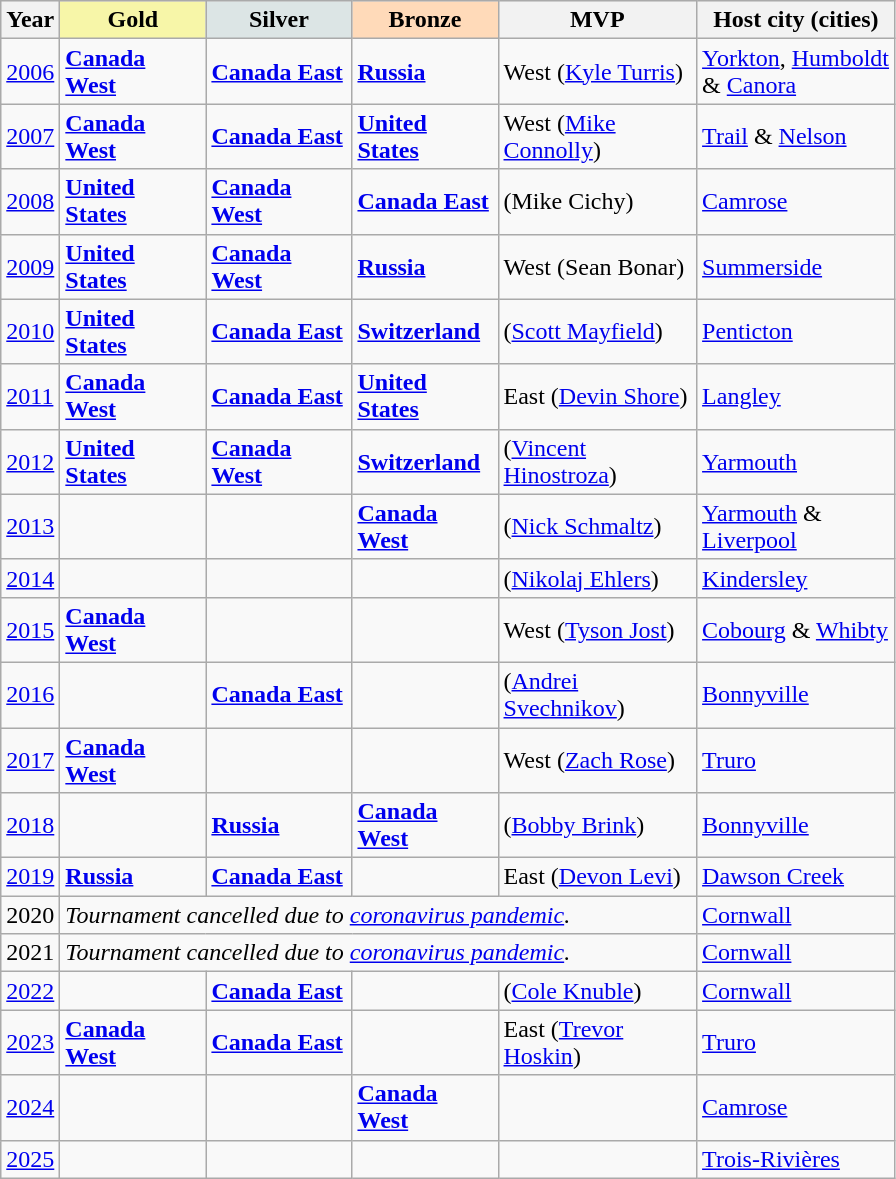<table class="wikitable sortable">
<tr bgcolor="#efefef" align="left">
<th width=20>Year</th>
<th width=90 style="background-color: #F7F6A8;"> Gold</th>
<th width=90 style="background-color: #DCE5E5;"> Silver</th>
<th width=90 style="background-color: #FFDAB9;"> Bronze</th>
<th width=125>MVP</th>
<th width=125>Host city (cities)</th>
</tr>
<tr>
<td><a href='#'>2006</a></td>
<td> <strong><a href='#'>Canada West</a></strong></td>
<td> <strong><a href='#'>Canada East</a></strong></td>
<td> <strong><a href='#'>Russia</a></strong></td>
<td> West (<a href='#'>Kyle Turris</a>)</td>
<td> <a href='#'>Yorkton</a>, <a href='#'>Humboldt</a> & <a href='#'>Canora</a></td>
</tr>
<tr>
<td><a href='#'>2007</a></td>
<td> <strong><a href='#'>Canada West</a></strong></td>
<td> <strong><a href='#'>Canada East</a></strong></td>
<td> <strong><a href='#'>United States</a></strong></td>
<td> West (<a href='#'>Mike Connolly</a>)</td>
<td> <a href='#'>Trail</a> & <a href='#'>Nelson</a></td>
</tr>
<tr>
<td><a href='#'>2008</a></td>
<td> <strong><a href='#'>United States</a></strong></td>
<td> <strong><a href='#'>Canada West</a></strong></td>
<td> <strong><a href='#'>Canada East</a></strong></td>
<td> (Mike Cichy)</td>
<td> <a href='#'>Camrose</a></td>
</tr>
<tr>
<td><a href='#'>2009</a></td>
<td> <strong><a href='#'>United States</a></strong></td>
<td> <strong><a href='#'>Canada West</a></strong></td>
<td> <strong><a href='#'>Russia</a></strong></td>
<td> West (Sean Bonar)</td>
<td> <a href='#'>Summerside</a></td>
</tr>
<tr>
<td><a href='#'>2010</a></td>
<td> <strong><a href='#'>United States</a></strong></td>
<td> <strong><a href='#'>Canada East</a></strong></td>
<td> <strong><a href='#'>Switzerland</a></strong></td>
<td> (<a href='#'>Scott Mayfield</a>)</td>
<td> <a href='#'>Penticton</a></td>
</tr>
<tr>
<td><a href='#'>2011</a></td>
<td> <strong><a href='#'>Canada West</a></strong></td>
<td> <strong><a href='#'>Canada East</a></strong></td>
<td> <strong><a href='#'>United States</a></strong></td>
<td> East (<a href='#'>Devin Shore</a>)</td>
<td> <a href='#'>Langley</a></td>
</tr>
<tr>
<td><a href='#'>2012</a></td>
<td> <strong><a href='#'>United States</a></strong></td>
<td> <strong><a href='#'>Canada West</a></strong></td>
<td> <strong><a href='#'>Switzerland</a></strong></td>
<td> (<a href='#'>Vincent Hinostroza</a>)</td>
<td> <a href='#'>Yarmouth</a></td>
</tr>
<tr>
<td><a href='#'>2013</a></td>
<td><strong></strong></td>
<td><strong></strong></td>
<td> <strong><a href='#'>Canada West</a></strong></td>
<td> (<a href='#'>Nick Schmaltz</a>)</td>
<td> <a href='#'>Yarmouth</a> & <a href='#'>Liverpool</a></td>
</tr>
<tr>
<td><a href='#'>2014</a></td>
<td><strong></strong></td>
<td><strong></strong></td>
<td><strong></strong></td>
<td> (<a href='#'>Nikolaj Ehlers</a>)</td>
<td> <a href='#'>Kindersley</a></td>
</tr>
<tr>
<td><a href='#'>2015</a></td>
<td> <strong><a href='#'>Canada West</a></strong></td>
<td><strong></strong></td>
<td><strong></strong></td>
<td> West (<a href='#'>Tyson Jost</a>)</td>
<td> <a href='#'>Cobourg</a> & <a href='#'>Whibty</a></td>
</tr>
<tr>
<td><a href='#'>2016</a></td>
<td><strong></strong></td>
<td> <strong><a href='#'>Canada East</a></strong></td>
<td><strong></strong></td>
<td> (<a href='#'>Andrei Svechnikov</a>)</td>
<td> <a href='#'>Bonnyville</a></td>
</tr>
<tr>
<td><a href='#'>2017</a></td>
<td>  <strong><a href='#'>Canada West</a> </strong></td>
<td><strong></strong></td>
<td><strong></strong></td>
<td> West (<a href='#'>Zach Rose</a>)</td>
<td> <a href='#'>Truro</a></td>
</tr>
<tr>
<td><a href='#'>2018</a></td>
<td><strong></strong></td>
<td> <strong><a href='#'>Russia</a></strong></td>
<td> <strong><a href='#'>Canada West</a></strong></td>
<td> (<a href='#'>Bobby Brink</a>)</td>
<td> <a href='#'>Bonnyville</a></td>
</tr>
<tr>
<td><a href='#'>2019</a></td>
<td> <strong><a href='#'>Russia</a></strong></td>
<td> <strong><a href='#'>Canada East</a></strong></td>
<td><strong></strong></td>
<td> East (<a href='#'>Devon Levi</a>)</td>
<td> <a href='#'>Dawson Creek</a></td>
</tr>
<tr>
<td>2020</td>
<td colspan="4"><em>Tournament cancelled due to <a href='#'>coronavirus pandemic</a>.</em> </td>
<td> <a href='#'>Cornwall</a></td>
</tr>
<tr>
<td>2021</td>
<td colspan="4"><em>Tournament cancelled due to <a href='#'>coronavirus pandemic</a>.</em> </td>
<td> <a href='#'>Cornwall</a></td>
</tr>
<tr>
<td><a href='#'>2022</a></td>
<td><strong></strong></td>
<td> <strong><a href='#'>Canada East</a></strong></td>
<td><strong></strong></td>
<td> (<a href='#'>Cole Knuble</a>)</td>
<td> <a href='#'>Cornwall</a></td>
</tr>
<tr>
<td><a href='#'>2023</a></td>
<td> <strong><a href='#'>Canada West</a></strong></td>
<td> <strong><a href='#'>Canada East</a></strong></td>
<td><strong></strong></td>
<td> East (<a href='#'>Trevor Hoskin</a>)</td>
<td> <a href='#'>Truro</a></td>
</tr>
<tr>
<td><a href='#'>2024</a></td>
<td><strong></strong></td>
<td><strong></strong></td>
<td> <strong><a href='#'>Canada West</a></strong></td>
<td></td>
<td> <a href='#'>Camrose</a></td>
</tr>
<tr>
<td><a href='#'>2025</a></td>
<td></td>
<td></td>
<td></td>
<td></td>
<td> <a href='#'>Trois-Rivières</a></td>
</tr>
</table>
